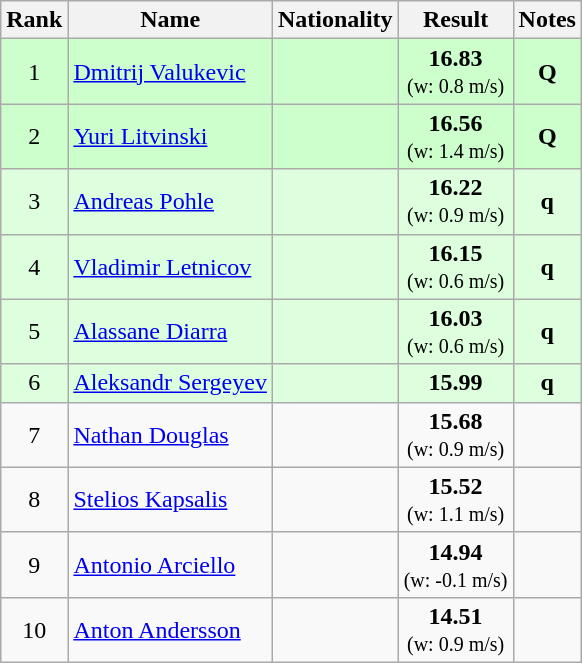<table class="wikitable sortable" style="text-align:center">
<tr>
<th>Rank</th>
<th>Name</th>
<th>Nationality</th>
<th>Result</th>
<th>Notes</th>
</tr>
<tr bgcolor=ccffcc>
<td>1</td>
<td align=left><a href='#'>Dmitrij Valukevic</a></td>
<td align=left></td>
<td><strong>16.83</strong><br><small>(w: 0.8 m/s)</small></td>
<td><strong>Q</strong></td>
</tr>
<tr bgcolor=ccffcc>
<td>2</td>
<td align=left><a href='#'>Yuri Litvinski</a></td>
<td align=left></td>
<td><strong>16.56</strong><br><small>(w: 1.4 m/s)</small></td>
<td><strong>Q</strong></td>
</tr>
<tr bgcolor=ddffdd>
<td>3</td>
<td align=left><a href='#'>Andreas Pohle</a></td>
<td align=left></td>
<td><strong>16.22</strong><br><small>(w: 0.9 m/s)</small></td>
<td><strong>q</strong></td>
</tr>
<tr bgcolor=ddffdd>
<td>4</td>
<td align=left><a href='#'>Vladimir Letnicov</a></td>
<td align=left></td>
<td><strong>16.15</strong><br><small>(w: 0.6 m/s)</small></td>
<td><strong>q</strong></td>
</tr>
<tr bgcolor=ddffdd>
<td>5</td>
<td align=left><a href='#'>Alassane Diarra</a></td>
<td align=left></td>
<td><strong>16.03</strong><br><small>(w: 0.6 m/s)</small></td>
<td><strong>q</strong></td>
</tr>
<tr bgcolor=ddffdd>
<td>6</td>
<td align=left><a href='#'>Aleksandr Sergeyev</a></td>
<td align=left></td>
<td><strong>15.99</strong></td>
<td><strong>q</strong></td>
</tr>
<tr>
<td>7</td>
<td align=left><a href='#'>Nathan Douglas</a></td>
<td align=left></td>
<td><strong>15.68</strong><br><small>(w: 0.9 m/s)</small></td>
<td></td>
</tr>
<tr>
<td>8</td>
<td align=left><a href='#'>Stelios Kapsalis</a></td>
<td align=left></td>
<td><strong>15.52</strong><br><small>(w: 1.1 m/s)</small></td>
<td></td>
</tr>
<tr>
<td>9</td>
<td align=left><a href='#'>Antonio Arciello</a></td>
<td align=left></td>
<td><strong>14.94</strong><br><small>(w: -0.1 m/s)</small></td>
<td></td>
</tr>
<tr>
<td>10</td>
<td align=left><a href='#'>Anton Andersson</a></td>
<td align=left></td>
<td><strong>14.51</strong><br><small>(w: 0.9 m/s)</small></td>
<td></td>
</tr>
</table>
